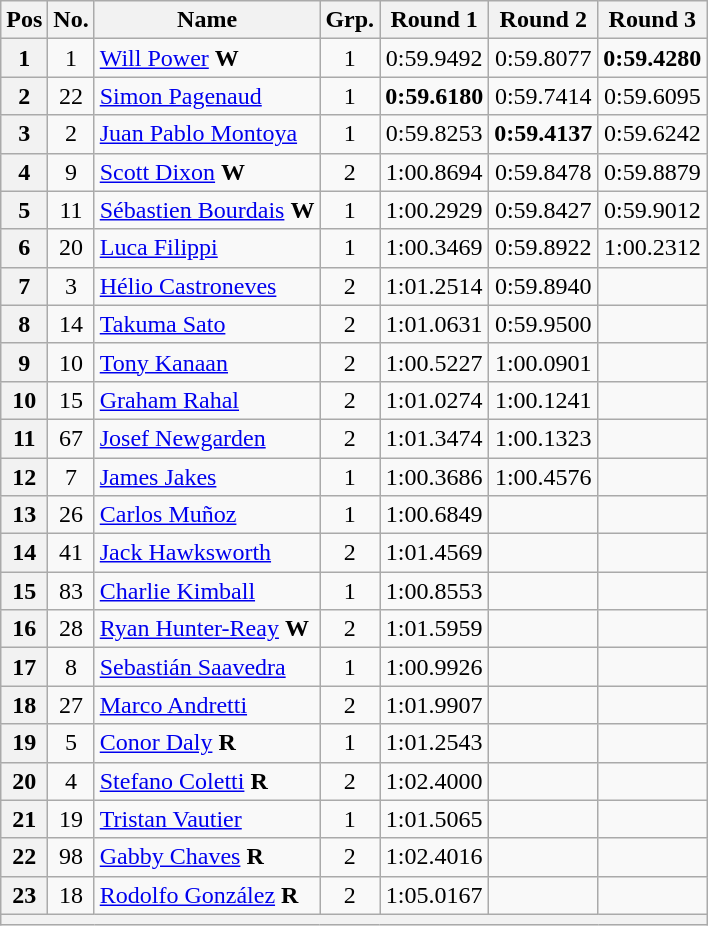<table class="wikitable sortable" " style="fontsize:95%">
<tr>
<th>Pos</th>
<th>No.</th>
<th>Name</th>
<th>Grp.</th>
<th>Round 1</th>
<th>Round 2</th>
<th>Round 3</th>
</tr>
<tr>
<th scope="row">1</th>
<td align=center>1</td>
<td> <a href='#'>Will Power</a> <strong><span>W</span></strong></td>
<td style="text-align: center;">1</td>
<td align="center">0:59.9492</td>
<td align="center">0:59.8077</td>
<td align="center"><strong>0:59.4280</strong></td>
</tr>
<tr>
<th scope="row">2</th>
<td align=center>22</td>
<td> <a href='#'>Simon Pagenaud</a></td>
<td style="text-align: center;">1</td>
<td align="center"><strong>0:59.6180</strong></td>
<td align="center">0:59.7414</td>
<td align="center">0:59.6095</td>
</tr>
<tr>
<th scope="row">3</th>
<td align=center>2</td>
<td> <a href='#'>Juan Pablo Montoya</a></td>
<td style="text-align: center;">1</td>
<td align="center">0:59.8253</td>
<td align="center"><strong>0:59.4137</strong></td>
<td align="center">0:59.6242</td>
</tr>
<tr>
<th scope="row">4</th>
<td align=center>9</td>
<td> <a href='#'>Scott Dixon</a> <strong><span>W</span></strong></td>
<td style="text-align: center;">2</td>
<td align="center">1:00.8694</td>
<td align="center">0:59.8478</td>
<td align="center">0:59.8879</td>
</tr>
<tr>
<th scope="row">5</th>
<td align=center>11</td>
<td> <a href='#'>Sébastien Bourdais</a> <strong><span>W</span></strong></td>
<td style="text-align: center;">1</td>
<td align="center">1:00.2929</td>
<td align="center">0:59.8427</td>
<td align="center">0:59.9012</td>
</tr>
<tr>
<th scope="row">6</th>
<td align=center>20</td>
<td> <a href='#'>Luca Filippi</a></td>
<td style="text-align: center;">1</td>
<td align="center">1:00.3469</td>
<td align="center">0:59.8922</td>
<td align="center">1:00.2312</td>
</tr>
<tr>
<th scope="row">7</th>
<td align=center>3</td>
<td> <a href='#'>Hélio Castroneves</a></td>
<td style="text-align: center;">2</td>
<td align="center">1:01.2514</td>
<td align="center">0:59.8940</td>
<td></td>
</tr>
<tr>
<th scope="row">8</th>
<td align=center>14</td>
<td> <a href='#'>Takuma Sato</a></td>
<td style="text-align: center;">2</td>
<td align="center">1:01.0631</td>
<td align="center">0:59.9500</td>
<td></td>
</tr>
<tr>
<th scope="row">9</th>
<td align=center>10</td>
<td> <a href='#'>Tony Kanaan</a></td>
<td style="text-align: center;">2</td>
<td align="center">1:00.5227</td>
<td align="center">1:00.0901</td>
<td></td>
</tr>
<tr>
<th scope="row">10</th>
<td align=center>15</td>
<td> <a href='#'>Graham Rahal</a></td>
<td style="text-align: center;">2</td>
<td align="center">1:01.0274</td>
<td align="center">1:00.1241</td>
<td></td>
</tr>
<tr>
<th scope="row">11</th>
<td align=center>67</td>
<td> <a href='#'>Josef Newgarden</a></td>
<td style="text-align: center;">2</td>
<td align="center">1:01.3474</td>
<td align="center">1:00.1323</td>
<td></td>
</tr>
<tr>
<th scope="row">12</th>
<td align=center>7</td>
<td> <a href='#'>James Jakes</a></td>
<td style="text-align: center;">1</td>
<td align="center">1:00.3686</td>
<td align="center">1:00.4576</td>
<td></td>
</tr>
<tr>
<th scope="row">13</th>
<td align=center>26</td>
<td> <a href='#'>Carlos Muñoz</a></td>
<td style="text-align: center;">1</td>
<td align="center">1:00.6849</td>
<td></td>
<td></td>
</tr>
<tr>
<th scope="row">14</th>
<td align=center>41</td>
<td> <a href='#'>Jack Hawksworth</a></td>
<td style="text-align: center;">2</td>
<td align="center">1:01.4569</td>
<td></td>
<td></td>
</tr>
<tr>
<th scope="row">15</th>
<td align=center>83</td>
<td> <a href='#'>Charlie Kimball</a></td>
<td style="text-align: center;">1</td>
<td align="center">1:00.8553</td>
<td></td>
<td></td>
</tr>
<tr>
<th scope="row">16</th>
<td align=center>28</td>
<td> <a href='#'>Ryan Hunter-Reay</a> <strong><span>W</span></strong></td>
<td style="text-align: center;">2</td>
<td align="center">1:01.5959</td>
<td></td>
<td></td>
</tr>
<tr>
<th scope="row">17</th>
<td align=center>8</td>
<td> <a href='#'>Sebastián Saavedra</a></td>
<td style="text-align: center;">1</td>
<td align="center">1:00.9926</td>
<td></td>
<td></td>
</tr>
<tr>
<th scope="row">18</th>
<td align=center>27</td>
<td> <a href='#'>Marco Andretti</a></td>
<td style="text-align: center;">2</td>
<td align="center">1:01.9907</td>
<td></td>
<td></td>
</tr>
<tr>
<th scope="row">19</th>
<td align=center>5</td>
<td> <a href='#'>Conor Daly</a> <strong><span>R</span></strong></td>
<td style="text-align: center;">1</td>
<td align="center">1:01.2543</td>
<td></td>
<td></td>
</tr>
<tr>
<th scope="row">20</th>
<td align=center>4</td>
<td> <a href='#'>Stefano Coletti</a> <strong><span>R</span></strong></td>
<td style="text-align: center;">2</td>
<td align="center">1:02.4000</td>
<td></td>
<td></td>
</tr>
<tr>
<th scope="row">21</th>
<td align=center>19</td>
<td> <a href='#'>Tristan Vautier</a></td>
<td style="text-align: center;">1</td>
<td align="center">1:01.5065</td>
<td></td>
<td></td>
</tr>
<tr>
<th scope="row">22</th>
<td align=center>98</td>
<td> <a href='#'>Gabby Chaves</a> <strong><span>R</span></strong></td>
<td style="text-align: center;">2</td>
<td align="center">1:02.4016</td>
<td></td>
<td></td>
</tr>
<tr>
<th scope="row">23</th>
<td align=center>18</td>
<td> <a href='#'>Rodolfo González</a> <strong><span>R</span></strong></td>
<td style="text-align: center;">2</td>
<td align="center">1:05.0167</td>
<td></td>
<td></td>
</tr>
<tr>
<th colspan=11 align=center></th>
</tr>
</table>
